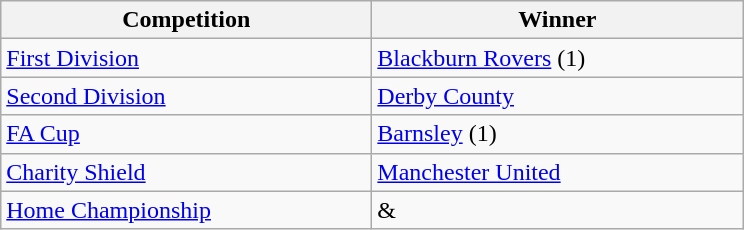<table class="wikitable">
<tr>
<th style="width:15em">Competition</th>
<th style="width:15em">Winner</th>
</tr>
<tr>
<td><a href='#'>First Division</a></td>
<td><a href='#'>Blackburn Rovers</a> (1)</td>
</tr>
<tr>
<td><a href='#'>Second Division</a></td>
<td><a href='#'>Derby County</a></td>
</tr>
<tr>
<td><a href='#'>FA Cup</a></td>
<td><a href='#'>Barnsley</a> (1)</td>
</tr>
<tr>
<td><a href='#'>Charity Shield</a></td>
<td><a href='#'>Manchester United</a></td>
</tr>
<tr>
<td><a href='#'>Home Championship</a></td>
<td> & </td>
</tr>
</table>
